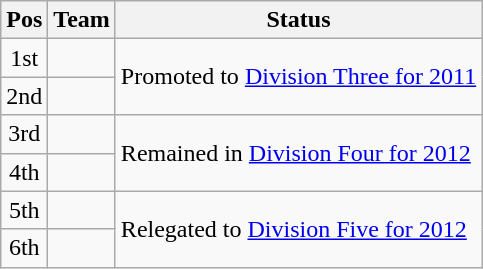<table class="wikitable">
<tr>
<th>Pos</th>
<th>Team</th>
<th>Status</th>
</tr>
<tr>
<td align="center">1st</td>
<td></td>
<td rowspan=2>Promoted to <a href='#'>Division Three for 2011</a></td>
</tr>
<tr>
<td align="center">2nd</td>
<td></td>
</tr>
<tr>
<td align="center">3rd</td>
<td></td>
<td rowspan=2>Remained in <a href='#'>Division Four for 2012</a></td>
</tr>
<tr>
<td align="center">4th</td>
<td></td>
</tr>
<tr>
<td align="center">5th</td>
<td></td>
<td rowspan=2>Relegated to <a href='#'>Division Five for 2012</a></td>
</tr>
<tr>
<td align="center">6th</td>
<td></td>
</tr>
</table>
